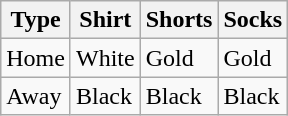<table class="wikitable">
<tr>
<th>Type</th>
<th>Shirt</th>
<th>Shorts</th>
<th>Socks</th>
</tr>
<tr>
<td>Home</td>
<td>White</td>
<td>Gold</td>
<td>Gold</td>
</tr>
<tr>
<td>Away</td>
<td>Black</td>
<td>Black</td>
<td>Black</td>
</tr>
</table>
